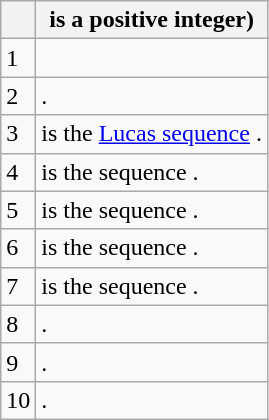<table class="wikitable">
<tr>
<th></th>
<th> is a positive integer)</th>
</tr>
<tr>
<td>1</td>
<td></td>
</tr>
<tr>
<td>2</td>
<td>.</td>
</tr>
<tr>
<td>3</td>
<td> is the <a href='#'>Lucas sequence</a> .</td>
</tr>
<tr>
<td>4</td>
<td> is the sequence .</td>
</tr>
<tr>
<td>5</td>
<td> is the sequence .</td>
</tr>
<tr>
<td>6</td>
<td> is the sequence .</td>
</tr>
<tr>
<td>7</td>
<td> is the sequence .</td>
</tr>
<tr>
<td>8</td>
<td>.</td>
</tr>
<tr>
<td>9</td>
<td>.</td>
</tr>
<tr>
<td>10</td>
<td>.</td>
</tr>
</table>
